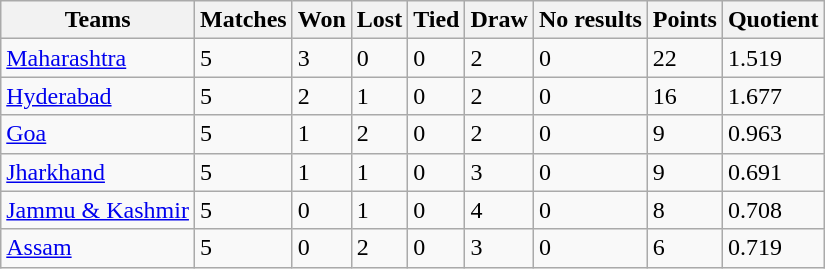<table class="wikitable sortable">
<tr>
<th>Teams</th>
<th>Matches</th>
<th>Won</th>
<th>Lost</th>
<th>Tied</th>
<th>Draw</th>
<th>No results</th>
<th>Points</th>
<th>Quotient</th>
</tr>
<tr -bgcolor="#ccccff">
<td><a href='#'>Maharashtra</a></td>
<td>5</td>
<td>3</td>
<td>0</td>
<td>0</td>
<td>2</td>
<td>0</td>
<td>22</td>
<td>1.519</td>
</tr>
<tr -bgcolor="#ccccff">
<td><a href='#'>Hyderabad</a></td>
<td>5</td>
<td>2</td>
<td>1</td>
<td>0</td>
<td>2</td>
<td>0</td>
<td>16</td>
<td>1.677</td>
</tr>
<tr>
<td><a href='#'>Goa</a></td>
<td>5</td>
<td>1</td>
<td>2</td>
<td>0</td>
<td>2</td>
<td>0</td>
<td>9</td>
<td>0.963</td>
</tr>
<tr>
<td><a href='#'>Jharkhand</a></td>
<td>5</td>
<td>1</td>
<td>1</td>
<td>0</td>
<td>3</td>
<td>0</td>
<td>9</td>
<td>0.691</td>
</tr>
<tr>
<td><a href='#'>Jammu & Kashmir</a></td>
<td>5</td>
<td>0</td>
<td>1</td>
<td>0</td>
<td>4</td>
<td>0</td>
<td>8</td>
<td>0.708</td>
</tr>
<tr>
<td><a href='#'>Assam</a></td>
<td>5</td>
<td>0</td>
<td>2</td>
<td>0</td>
<td>3</td>
<td>0</td>
<td>6</td>
<td>0.719</td>
</tr>
</table>
